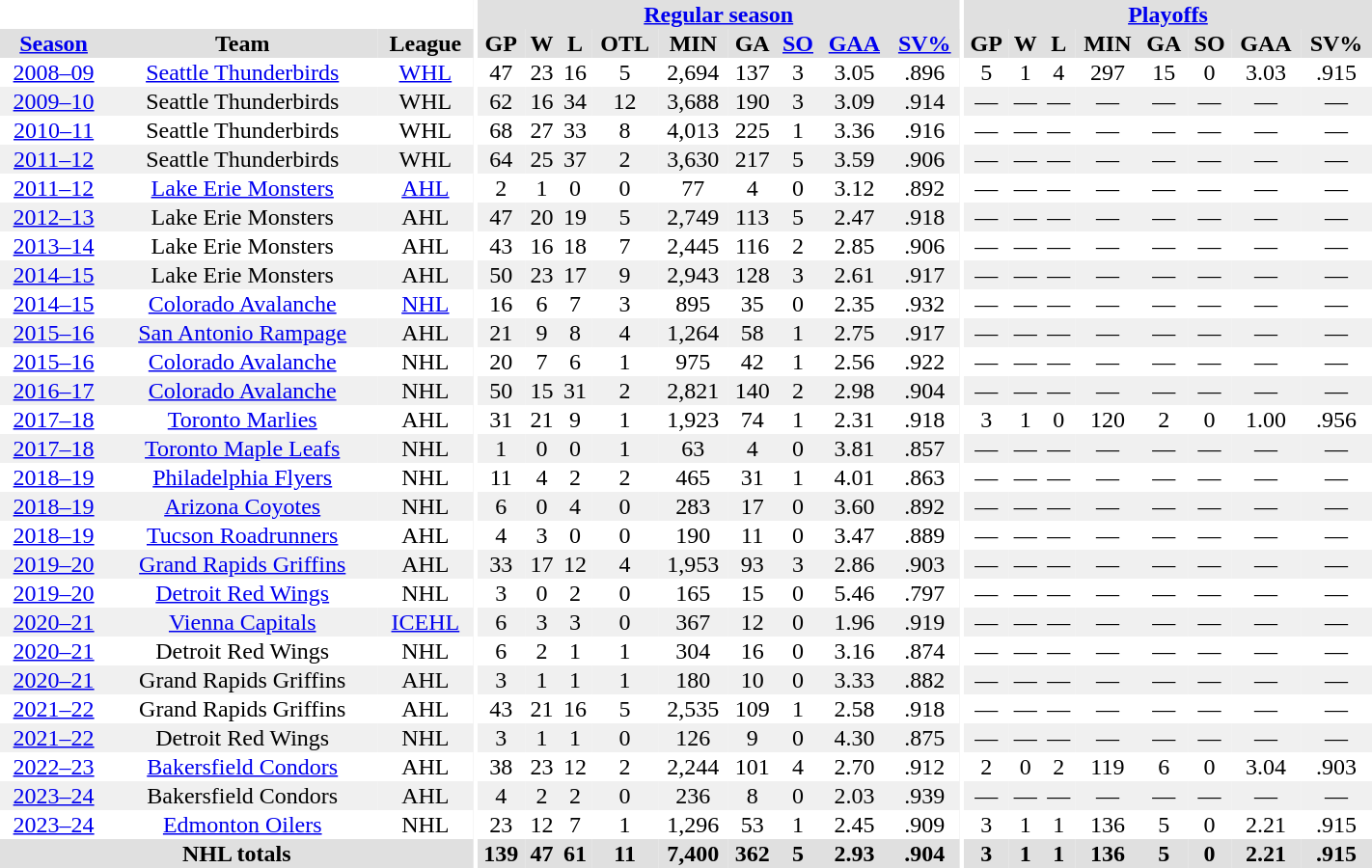<table border="0" cellpadding="1" cellspacing="0" style="width:75%; text-align:center;">
<tr bgcolor="#e0e0e0">
<th colspan="3" bgcolor="#ffffff"></th>
<th rowspan="99" bgcolor="#ffffff"></th>
<th colspan="9" bgcolor="#e0e0e0"><a href='#'>Regular season</a></th>
<th rowspan="99" bgcolor="#ffffff"></th>
<th colspan="8" bgcolor="#e0e0e0"><a href='#'>Playoffs</a></th>
</tr>
<tr bgcolor="#e0e0e0">
<th><a href='#'>Season</a></th>
<th>Team</th>
<th>League</th>
<th>GP</th>
<th>W</th>
<th>L</th>
<th>OTL</th>
<th>MIN</th>
<th>GA</th>
<th><a href='#'>SO</a></th>
<th><a href='#'>GAA</a></th>
<th><a href='#'>SV%</a></th>
<th>GP</th>
<th>W</th>
<th>L</th>
<th>MIN</th>
<th>GA</th>
<th>SO</th>
<th>GAA</th>
<th>SV%</th>
</tr>
<tr>
<td><a href='#'>2008–09</a></td>
<td><a href='#'>Seattle Thunderbirds</a></td>
<td><a href='#'>WHL</a></td>
<td>47</td>
<td>23</td>
<td>16</td>
<td>5</td>
<td>2,694</td>
<td>137</td>
<td>3</td>
<td>3.05</td>
<td>.896</td>
<td>5</td>
<td>1</td>
<td>4</td>
<td>297</td>
<td>15</td>
<td>0</td>
<td>3.03</td>
<td>.915</td>
</tr>
<tr bgcolor="#f0f0f0">
<td><a href='#'>2009–10</a></td>
<td>Seattle Thunderbirds</td>
<td>WHL</td>
<td>62</td>
<td>16</td>
<td>34</td>
<td>12</td>
<td>3,688</td>
<td>190</td>
<td>3</td>
<td>3.09</td>
<td>.914</td>
<td>—</td>
<td>—</td>
<td>—</td>
<td>—</td>
<td>—</td>
<td>—</td>
<td>—</td>
<td>—</td>
</tr>
<tr>
<td><a href='#'>2010–11</a></td>
<td>Seattle Thunderbirds</td>
<td>WHL</td>
<td>68</td>
<td>27</td>
<td>33</td>
<td>8</td>
<td>4,013</td>
<td>225</td>
<td>1</td>
<td>3.36</td>
<td>.916</td>
<td>—</td>
<td>—</td>
<td>—</td>
<td>—</td>
<td>—</td>
<td>—</td>
<td>—</td>
<td>—</td>
</tr>
<tr bgcolor="#f0f0f0">
<td><a href='#'>2011–12</a></td>
<td>Seattle Thunderbirds</td>
<td>WHL</td>
<td>64</td>
<td>25</td>
<td>37</td>
<td>2</td>
<td>3,630</td>
<td>217</td>
<td>5</td>
<td>3.59</td>
<td>.906</td>
<td>—</td>
<td>—</td>
<td>—</td>
<td>—</td>
<td>—</td>
<td>—</td>
<td>—</td>
<td>—</td>
</tr>
<tr>
<td><a href='#'>2011–12</a></td>
<td><a href='#'>Lake Erie Monsters</a></td>
<td><a href='#'>AHL</a></td>
<td>2</td>
<td>1</td>
<td>0</td>
<td>0</td>
<td>77</td>
<td>4</td>
<td>0</td>
<td>3.12</td>
<td>.892</td>
<td>—</td>
<td>—</td>
<td>—</td>
<td>—</td>
<td>—</td>
<td>—</td>
<td>—</td>
<td>—</td>
</tr>
<tr bgcolor="#f0f0f0">
<td><a href='#'>2012–13</a></td>
<td>Lake Erie Monsters</td>
<td>AHL</td>
<td>47</td>
<td>20</td>
<td>19</td>
<td>5</td>
<td>2,749</td>
<td>113</td>
<td>5</td>
<td>2.47</td>
<td>.918</td>
<td>—</td>
<td>—</td>
<td>—</td>
<td>—</td>
<td>—</td>
<td>—</td>
<td>—</td>
<td>—</td>
</tr>
<tr>
<td><a href='#'>2013–14</a></td>
<td>Lake Erie Monsters</td>
<td>AHL</td>
<td>43</td>
<td>16</td>
<td>18</td>
<td>7</td>
<td>2,445</td>
<td>116</td>
<td>2</td>
<td>2.85</td>
<td>.906</td>
<td>—</td>
<td>—</td>
<td>—</td>
<td>—</td>
<td>—</td>
<td>—</td>
<td>—</td>
<td>—</td>
</tr>
<tr bgcolor="#f0f0f0">
<td><a href='#'>2014–15</a></td>
<td>Lake Erie Monsters</td>
<td>AHL</td>
<td>50</td>
<td>23</td>
<td>17</td>
<td>9</td>
<td>2,943</td>
<td>128</td>
<td>3</td>
<td>2.61</td>
<td>.917</td>
<td>—</td>
<td>—</td>
<td>—</td>
<td>—</td>
<td>—</td>
<td>—</td>
<td>—</td>
<td>—</td>
</tr>
<tr>
<td><a href='#'>2014–15</a></td>
<td><a href='#'>Colorado Avalanche</a></td>
<td><a href='#'>NHL</a></td>
<td>16</td>
<td>6</td>
<td>7</td>
<td>3</td>
<td>895</td>
<td>35</td>
<td>0</td>
<td>2.35</td>
<td>.932</td>
<td>—</td>
<td>—</td>
<td>—</td>
<td>—</td>
<td>—</td>
<td>—</td>
<td>—</td>
<td>—</td>
</tr>
<tr bgcolor="#f0f0f0">
<td><a href='#'>2015–16</a></td>
<td><a href='#'>San Antonio Rampage</a></td>
<td>AHL</td>
<td>21</td>
<td>9</td>
<td>8</td>
<td>4</td>
<td>1,264</td>
<td>58</td>
<td>1</td>
<td>2.75</td>
<td>.917</td>
<td>—</td>
<td>—</td>
<td>—</td>
<td>—</td>
<td>—</td>
<td>—</td>
<td>—</td>
<td>—</td>
</tr>
<tr>
<td><a href='#'>2015–16</a></td>
<td><a href='#'>Colorado Avalanche</a></td>
<td>NHL</td>
<td>20</td>
<td>7</td>
<td>6</td>
<td>1</td>
<td>975</td>
<td>42</td>
<td>1</td>
<td>2.56</td>
<td>.922</td>
<td>—</td>
<td>—</td>
<td>—</td>
<td>—</td>
<td>—</td>
<td>—</td>
<td>—</td>
<td>—</td>
</tr>
<tr bgcolor="#f0f0f0">
<td><a href='#'>2016–17</a></td>
<td><a href='#'>Colorado Avalanche</a></td>
<td>NHL</td>
<td>50</td>
<td>15</td>
<td>31</td>
<td>2</td>
<td>2,821</td>
<td>140</td>
<td>2</td>
<td>2.98</td>
<td>.904</td>
<td>—</td>
<td>—</td>
<td>—</td>
<td>—</td>
<td>—</td>
<td>—</td>
<td>—</td>
<td>—</td>
</tr>
<tr>
<td><a href='#'>2017–18</a></td>
<td><a href='#'>Toronto Marlies</a></td>
<td>AHL</td>
<td>31</td>
<td>21</td>
<td>9</td>
<td>1</td>
<td>1,923</td>
<td>74</td>
<td>1</td>
<td>2.31</td>
<td>.918</td>
<td>3</td>
<td>1</td>
<td>0</td>
<td>120</td>
<td>2</td>
<td>0</td>
<td>1.00</td>
<td>.956</td>
</tr>
<tr bgcolor="#f0f0f0">
<td><a href='#'>2017–18</a></td>
<td><a href='#'>Toronto Maple Leafs</a></td>
<td>NHL</td>
<td>1</td>
<td>0</td>
<td>0</td>
<td>1</td>
<td>63</td>
<td>4</td>
<td>0</td>
<td>3.81</td>
<td>.857</td>
<td>—</td>
<td>—</td>
<td>—</td>
<td>—</td>
<td>—</td>
<td>—</td>
<td>—</td>
<td>—</td>
</tr>
<tr>
<td><a href='#'>2018–19</a></td>
<td><a href='#'>Philadelphia Flyers</a></td>
<td>NHL</td>
<td>11</td>
<td>4</td>
<td>2</td>
<td>2</td>
<td>465</td>
<td>31</td>
<td>1</td>
<td>4.01</td>
<td>.863</td>
<td>—</td>
<td>—</td>
<td>—</td>
<td>—</td>
<td>—</td>
<td>—</td>
<td>—</td>
<td>—</td>
</tr>
<tr bgcolor="#f0f0f0">
<td><a href='#'>2018–19</a></td>
<td><a href='#'>Arizona Coyotes</a></td>
<td>NHL</td>
<td>6</td>
<td>0</td>
<td>4</td>
<td>0</td>
<td>283</td>
<td>17</td>
<td>0</td>
<td>3.60</td>
<td>.892</td>
<td>—</td>
<td>—</td>
<td>—</td>
<td>—</td>
<td>—</td>
<td>—</td>
<td>—</td>
<td>—</td>
</tr>
<tr>
<td><a href='#'>2018–19</a></td>
<td><a href='#'>Tucson Roadrunners</a></td>
<td>AHL</td>
<td>4</td>
<td>3</td>
<td>0</td>
<td>0</td>
<td>190</td>
<td>11</td>
<td>0</td>
<td>3.47</td>
<td>.889</td>
<td>—</td>
<td>—</td>
<td>—</td>
<td>—</td>
<td>—</td>
<td>—</td>
<td>—</td>
<td>—</td>
</tr>
<tr bgcolor="#f0f0f0">
<td><a href='#'>2019–20</a></td>
<td><a href='#'>Grand Rapids Griffins</a></td>
<td>AHL</td>
<td>33</td>
<td>17</td>
<td>12</td>
<td>4</td>
<td>1,953</td>
<td>93</td>
<td>3</td>
<td>2.86</td>
<td>.903</td>
<td>—</td>
<td>—</td>
<td>—</td>
<td>—</td>
<td>—</td>
<td>—</td>
<td>—</td>
<td>—</td>
</tr>
<tr>
<td><a href='#'>2019–20</a></td>
<td><a href='#'>Detroit Red Wings</a></td>
<td>NHL</td>
<td>3</td>
<td>0</td>
<td>2</td>
<td>0</td>
<td>165</td>
<td>15</td>
<td>0</td>
<td>5.46</td>
<td>.797</td>
<td>—</td>
<td>—</td>
<td>—</td>
<td>—</td>
<td>—</td>
<td>—</td>
<td>—</td>
<td>—</td>
</tr>
<tr bgcolor="#f0f0f0">
<td><a href='#'>2020–21</a></td>
<td><a href='#'>Vienna Capitals</a></td>
<td><a href='#'>ICEHL</a></td>
<td>6</td>
<td>3</td>
<td>3</td>
<td>0</td>
<td>367</td>
<td>12</td>
<td>0</td>
<td>1.96</td>
<td>.919</td>
<td>—</td>
<td>—</td>
<td>—</td>
<td>—</td>
<td>—</td>
<td>—</td>
<td>—</td>
<td>—</td>
</tr>
<tr>
<td><a href='#'>2020–21</a></td>
<td>Detroit Red Wings</td>
<td>NHL</td>
<td>6</td>
<td>2</td>
<td>1</td>
<td>1</td>
<td>304</td>
<td>16</td>
<td>0</td>
<td>3.16</td>
<td>.874</td>
<td>—</td>
<td>—</td>
<td>—</td>
<td>—</td>
<td>—</td>
<td>—</td>
<td>—</td>
<td>—</td>
</tr>
<tr bgcolor="#f0f0f0">
<td><a href='#'>2020–21</a></td>
<td>Grand Rapids Griffins</td>
<td>AHL</td>
<td>3</td>
<td>1</td>
<td>1</td>
<td>1</td>
<td>180</td>
<td>10</td>
<td>0</td>
<td>3.33</td>
<td>.882</td>
<td>—</td>
<td>—</td>
<td>—</td>
<td>—</td>
<td>—</td>
<td>—</td>
<td>—</td>
<td>—</td>
</tr>
<tr>
<td><a href='#'>2021–22</a></td>
<td>Grand Rapids Griffins</td>
<td>AHL</td>
<td>43</td>
<td>21</td>
<td>16</td>
<td>5</td>
<td>2,535</td>
<td>109</td>
<td>1</td>
<td>2.58</td>
<td>.918</td>
<td>—</td>
<td>—</td>
<td>—</td>
<td>—</td>
<td>—</td>
<td>—</td>
<td>—</td>
<td>—</td>
</tr>
<tr bgcolor="#f0f0f0">
<td><a href='#'>2021–22</a></td>
<td>Detroit Red Wings</td>
<td>NHL</td>
<td>3</td>
<td>1</td>
<td>1</td>
<td>0</td>
<td>126</td>
<td>9</td>
<td>0</td>
<td>4.30</td>
<td>.875</td>
<td>—</td>
<td>—</td>
<td>—</td>
<td>—</td>
<td>—</td>
<td>—</td>
<td>—</td>
<td>—</td>
</tr>
<tr>
<td><a href='#'>2022–23</a></td>
<td><a href='#'>Bakersfield Condors</a></td>
<td>AHL</td>
<td>38</td>
<td>23</td>
<td>12</td>
<td>2</td>
<td>2,244</td>
<td>101</td>
<td>4</td>
<td>2.70</td>
<td>.912</td>
<td>2</td>
<td>0</td>
<td>2</td>
<td>119</td>
<td>6</td>
<td>0</td>
<td>3.04</td>
<td>.903</td>
</tr>
<tr bgcolor="#f0f0f0">
<td><a href='#'>2023–24</a></td>
<td>Bakersfield Condors</td>
<td>AHL</td>
<td>4</td>
<td>2</td>
<td>2</td>
<td>0</td>
<td>236</td>
<td>8</td>
<td>0</td>
<td>2.03</td>
<td>.939</td>
<td>—</td>
<td>—</td>
<td>—</td>
<td>—</td>
<td>—</td>
<td>—</td>
<td>—</td>
<td>—</td>
</tr>
<tr>
<td><a href='#'>2023–24</a></td>
<td><a href='#'>Edmonton Oilers</a></td>
<td>NHL</td>
<td>23</td>
<td>12</td>
<td>7</td>
<td>1</td>
<td>1,296</td>
<td>53</td>
<td>1</td>
<td>2.45</td>
<td>.909</td>
<td>3</td>
<td>1</td>
<td>1</td>
<td>136</td>
<td>5</td>
<td>0</td>
<td>2.21</td>
<td>.915</td>
</tr>
<tr bgcolor="#e0e0e0">
<th colspan="3">NHL totals</th>
<th>139</th>
<th>47</th>
<th>61</th>
<th>11</th>
<th>7,400</th>
<th>362</th>
<th>5</th>
<th>2.93</th>
<th>.904</th>
<th>3</th>
<th>1</th>
<th>1</th>
<th>136</th>
<th>5</th>
<th>0</th>
<th>2.21</th>
<th>.915</th>
</tr>
</table>
